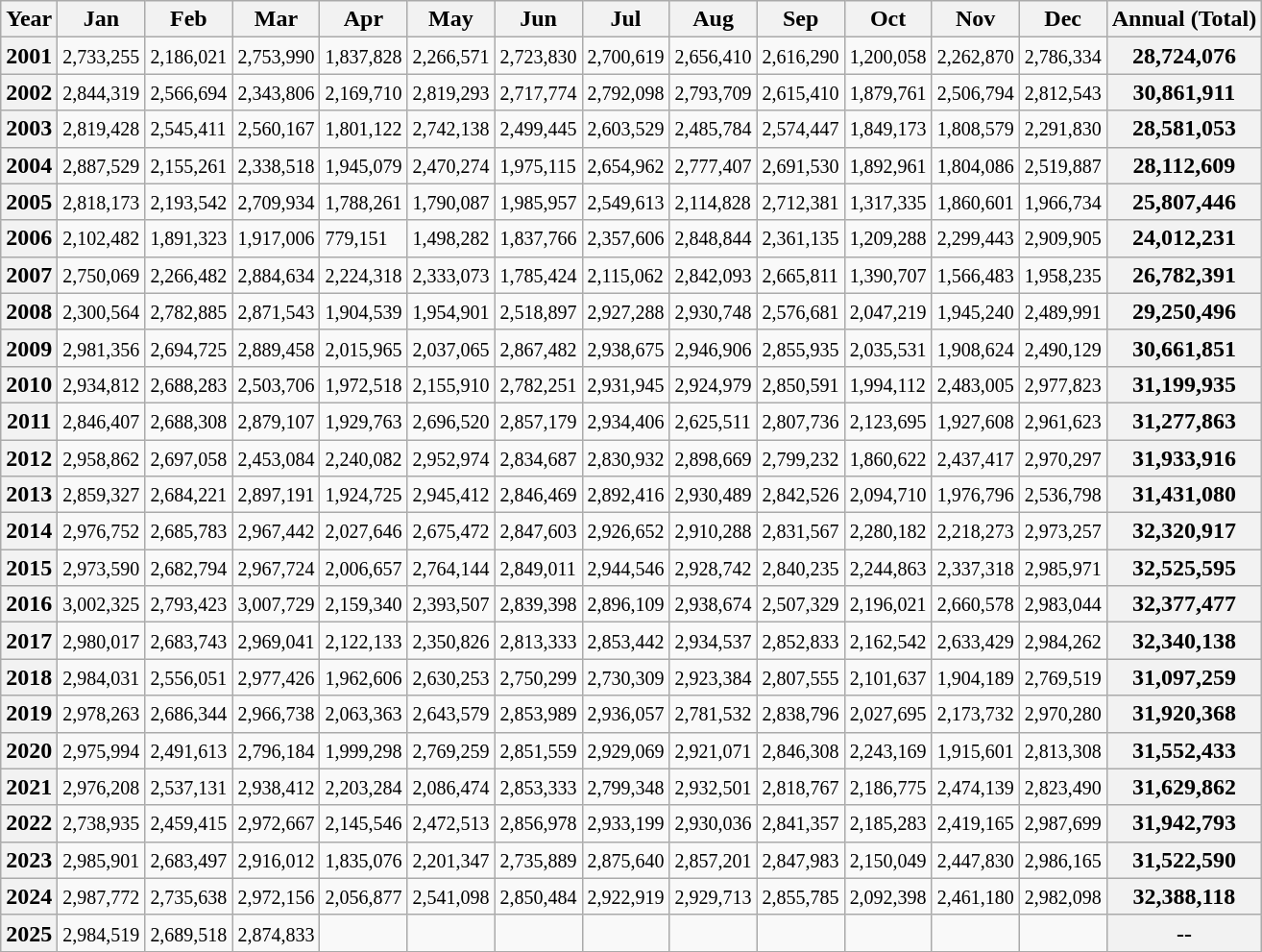<table class="wikitable">
<tr>
<th>Year</th>
<th>Jan</th>
<th>Feb</th>
<th>Mar</th>
<th>Apr</th>
<th>May</th>
<th>Jun</th>
<th>Jul</th>
<th>Aug</th>
<th>Sep</th>
<th>Oct</th>
<th>Nov</th>
<th>Dec</th>
<th>Annual (Total)</th>
</tr>
<tr>
<th>2001</th>
<td><small>2,733,255</small></td>
<td><small>2,186,021</small></td>
<td><small>2,753,990</small></td>
<td><small>1,837,828</small></td>
<td><small>2,266,571</small></td>
<td><small>2,723,830</small></td>
<td><small>2,700,619</small></td>
<td><small>2,656,410</small></td>
<td><small>2,616,290</small></td>
<td><small>1,200,058</small></td>
<td><small>2,262,870</small></td>
<td><small>2,786,334</small></td>
<th>28,724,076</th>
</tr>
<tr>
<th>2002</th>
<td><small>2,844,319</small></td>
<td><small>2,566,694</small></td>
<td><small>2,343,806</small></td>
<td><small>2,169,710</small></td>
<td><small>2,819,293</small></td>
<td><small>2,717,774</small></td>
<td><small>2,792,098</small></td>
<td><small>2,793,709</small></td>
<td><small>2,615,410</small></td>
<td><small>1,879,761</small></td>
<td><small>2,506,794</small></td>
<td><small>2,812,543</small></td>
<th>30,861,911</th>
</tr>
<tr>
<th>2003</th>
<td><small>2,819,428</small></td>
<td><small>2,545,411</small></td>
<td><small>2,560,167</small></td>
<td><small>1,801,122</small></td>
<td><small>2,742,138</small></td>
<td><small>2,499,445</small></td>
<td><small>2,603,529</small></td>
<td><small>2,485,784</small></td>
<td><small>2,574,447</small></td>
<td><small>1,849,173</small></td>
<td><small>1,808,579</small></td>
<td><small>2,291,830</small></td>
<th>28,581,053</th>
</tr>
<tr>
<th>2004</th>
<td><small>2,887,529</small></td>
<td><small>2,155,261</small></td>
<td><small>2,338,518</small></td>
<td><small>1,945,079</small></td>
<td><small>2,470,274</small></td>
<td><small>1,975,115</small></td>
<td><small>2,654,962</small></td>
<td><small>2,777,407</small></td>
<td><small>2,691,530</small></td>
<td><small>1,892,961</small></td>
<td><small>1,804,086</small></td>
<td><small>2,519,887</small></td>
<th>28,112,609</th>
</tr>
<tr>
<th>2005</th>
<td><small>2,818,173</small></td>
<td><small>2,193,542</small></td>
<td><small>2,709,934</small></td>
<td><small>1,788,261</small></td>
<td><small>1,790,087</small></td>
<td><small>1,985,957</small></td>
<td><small>2,549,613</small></td>
<td><small>2,114,828</small></td>
<td><small>2,712,381</small></td>
<td><small>1,317,335</small></td>
<td><small>1,860,601</small></td>
<td><small>1,966,734</small></td>
<th>25,807,446</th>
</tr>
<tr>
<th>2006</th>
<td><small>2,102,482</small></td>
<td><small>1,891,323</small></td>
<td><small>1,917,006</small></td>
<td><small>779,151</small></td>
<td><small>1,498,282</small></td>
<td><small>1,837,766</small></td>
<td><small>2,357,606</small></td>
<td><small>2,848,844</small></td>
<td><small>2,361,135</small></td>
<td><small>1,209,288</small></td>
<td><small>2,299,443</small></td>
<td><small>2,909,905</small></td>
<th>24,012,231</th>
</tr>
<tr>
<th>2007</th>
<td><small>2,750,069</small></td>
<td><small>2,266,482</small></td>
<td><small>2,884,634</small></td>
<td><small>2,224,318</small></td>
<td><small>2,333,073</small></td>
<td><small>1,785,424</small></td>
<td><small>2,115,062</small></td>
<td><small>2,842,093</small></td>
<td><small>2,665,811</small></td>
<td><small>1,390,707</small></td>
<td><small>1,566,483</small></td>
<td><small>1,958,235</small></td>
<th>26,782,391</th>
</tr>
<tr>
<th>2008</th>
<td><small>2,300,564</small></td>
<td><small>2,782,885</small></td>
<td><small>2,871,543</small></td>
<td><small>1,904,539</small></td>
<td><small>1,954,901</small></td>
<td><small>2,518,897</small></td>
<td><small>2,927,288</small></td>
<td><small>2,930,748</small></td>
<td><small>2,576,681</small></td>
<td><small>2,047,219</small></td>
<td><small>1,945,240</small></td>
<td><small>2,489,991</small></td>
<th>29,250,496</th>
</tr>
<tr>
<th>2009</th>
<td><small>2,981,356</small></td>
<td><small>2,694,725</small></td>
<td><small>2,889,458</small></td>
<td><small>2,015,965</small></td>
<td><small>2,037,065</small></td>
<td><small>2,867,482</small></td>
<td><small>2,938,675</small></td>
<td><small>2,946,906</small></td>
<td><small>2,855,935</small></td>
<td><small>2,035,531</small></td>
<td><small>1,908,624</small></td>
<td><small>2,490,129</small></td>
<th>30,661,851</th>
</tr>
<tr>
<th>2010</th>
<td><small>2,934,812</small></td>
<td><small>2,688,283</small></td>
<td><small>2,503,706</small></td>
<td><small>1,972,518</small></td>
<td><small>2,155,910</small></td>
<td><small>2,782,251</small></td>
<td><small>2,931,945</small></td>
<td><small>2,924,979</small></td>
<td><small>2,850,591</small></td>
<td><small>1,994,112</small></td>
<td><small>2,483,005</small></td>
<td><small>2,977,823</small></td>
<th>31,199,935</th>
</tr>
<tr>
<th>2011</th>
<td><small>2,846,407</small></td>
<td><small>2,688,308</small></td>
<td><small>2,879,107</small></td>
<td><small>1,929,763</small></td>
<td><small>2,696,520</small></td>
<td><small>2,857,179</small></td>
<td><small>2,934,406</small></td>
<td><small>2,625,511</small></td>
<td><small>2,807,736</small></td>
<td><small>2,123,695</small></td>
<td><small>1,927,608</small></td>
<td><small>2,961,623</small></td>
<th>31,277,863</th>
</tr>
<tr>
<th>2012</th>
<td><small>2,958,862</small></td>
<td><small>2,697,058</small></td>
<td><small>2,453,084</small></td>
<td><small>2,240,082</small></td>
<td><small>2,952,974</small></td>
<td><small>2,834,687</small></td>
<td><small>2,830,932</small></td>
<td><small>2,898,669</small></td>
<td><small>2,799,232</small></td>
<td><small>1,860,622</small></td>
<td><small>2,437,417</small></td>
<td><small>2,970,297</small></td>
<th>31,933,916</th>
</tr>
<tr>
<th>2013</th>
<td><small>2,859,327</small></td>
<td><small>2,684,221</small></td>
<td><small>2,897,191</small></td>
<td><small>1,924,725</small></td>
<td><small>2,945,412</small></td>
<td><small>2,846,469</small></td>
<td><small>2,892,416</small></td>
<td><small>2,930,489</small></td>
<td><small>2,842,526</small></td>
<td><small>2,094,710</small></td>
<td><small>1,976,796</small></td>
<td><small>2,536,798</small></td>
<th>31,431,080</th>
</tr>
<tr>
<th>2014</th>
<td><small>2,976,752</small></td>
<td><small>2,685,783</small></td>
<td><small>2,967,442</small></td>
<td><small>2,027,646</small></td>
<td><small>2,675,472</small></td>
<td><small>2,847,603</small></td>
<td><small>2,926,652</small></td>
<td><small>2,910,288</small></td>
<td><small>2,831,567</small></td>
<td><small>2,280,182</small></td>
<td><small>2,218,273</small></td>
<td><small>2,973,257</small></td>
<th>32,320,917</th>
</tr>
<tr>
<th>2015</th>
<td><small>2,973,590</small></td>
<td><small>2,682,794</small></td>
<td><small>2,967,724</small></td>
<td><small>2,006,657</small></td>
<td><small>2,764,144</small></td>
<td><small>2,849,011</small></td>
<td><small>2,944,546</small></td>
<td><small>2,928,742</small></td>
<td><small>2,840,235</small></td>
<td><small>2,244,863</small></td>
<td><small>2,337,318</small></td>
<td><small>2,985,971</small></td>
<th>32,525,595</th>
</tr>
<tr>
<th>2016</th>
<td><small>3,002,325</small></td>
<td><small>2,793,423</small></td>
<td><small>3,007,729</small></td>
<td><small>2,159,340</small></td>
<td><small>2,393,507</small></td>
<td><small>2,839,398</small></td>
<td><small>2,896,109</small></td>
<td><small>2,938,674</small></td>
<td><small>2,507,329</small></td>
<td><small>2,196,021</small></td>
<td><small>2,660,578</small></td>
<td><small>2,983,044</small></td>
<th>32,377,477</th>
</tr>
<tr>
<th>2017</th>
<td><small>2,980,017</small></td>
<td><small>2,683,743</small></td>
<td><small>2,969,041</small></td>
<td><small>2,122,133</small></td>
<td><small>2,350,826</small></td>
<td><small>2,813,333</small></td>
<td><small>2,853,442</small></td>
<td><small>2,934,537</small></td>
<td><small>2,852,833</small></td>
<td><small>2,162,542</small></td>
<td><small>2,633,429</small></td>
<td><small>2,984,262</small></td>
<th>32,340,138</th>
</tr>
<tr>
<th>2018</th>
<td><small>2,984,031</small></td>
<td><small>2,556,051</small></td>
<td><small>2,977,426</small></td>
<td><small>1,962,606</small></td>
<td><small>2,630,253</small></td>
<td><small>2,750,299</small></td>
<td><small>2,730,309</small></td>
<td><small>2,923,384</small></td>
<td><small>2,807,555</small></td>
<td><small>2,101,637</small></td>
<td><small>1,904,189</small></td>
<td><small>2,769,519</small></td>
<th>31,097,259</th>
</tr>
<tr>
<th>2019</th>
<td><small>2,978,263</small></td>
<td><small>2,686,344</small></td>
<td><small>2,966,738</small></td>
<td><small>2,063,363</small></td>
<td><small>2,643,579</small></td>
<td><small>2,853,989</small></td>
<td><small>2,936,057</small></td>
<td><small>2,781,532</small></td>
<td><small>2,838,796</small></td>
<td><small>2,027,695</small></td>
<td><small>2,173,732</small></td>
<td><small>2,970,280</small></td>
<th>31,920,368</th>
</tr>
<tr>
<th>2020</th>
<td><small>2,975,994</small></td>
<td><small>2,491,613</small></td>
<td><small>2,796,184</small></td>
<td><small>1,999,298</small></td>
<td><small>2,769,259</small></td>
<td><small>2,851,559</small></td>
<td><small>2,929,069</small></td>
<td><small>2,921,071</small></td>
<td><small>2,846,308</small></td>
<td><small>2,243,169</small></td>
<td><small>1,915,601</small></td>
<td><small>2,813,308</small></td>
<th>31,552,433</th>
</tr>
<tr>
<th>2021</th>
<td><small>2,976,208</small></td>
<td><small>2,537,131</small></td>
<td><small>2,938,412</small></td>
<td><small>2,203,284</small></td>
<td><small>2,086,474</small></td>
<td><small>2,853,333</small></td>
<td><small>2,799,348</small></td>
<td><small>2,932,501</small></td>
<td><small>2,818,767</small></td>
<td><small>2,186,775</small></td>
<td><small>2,474,139</small></td>
<td><small>2,823,490</small></td>
<th>31,629,862</th>
</tr>
<tr>
<th>2022</th>
<td><small>2,738,935</small></td>
<td><small>2,459,415</small></td>
<td><small>2,972,667</small></td>
<td><small>2,145,546</small></td>
<td><small>2,472,513</small></td>
<td><small>2,856,978</small></td>
<td><small>2,933,199</small></td>
<td><small>2,930,036</small></td>
<td><small>2,841,357</small></td>
<td><small>2,185,283</small></td>
<td><small>2,419,165</small></td>
<td><small>2,987,699</small></td>
<th>31,942,793</th>
</tr>
<tr>
<th>2023</th>
<td><small>2,985,901</small></td>
<td><small>2,683,497</small></td>
<td><small>2,916,012</small></td>
<td><small>1,835,076</small></td>
<td><small>2,201,347</small></td>
<td><small>2,735,889</small></td>
<td><small>2,875,640</small></td>
<td><small>2,857,201</small></td>
<td><small>2,847,983</small></td>
<td><small>2,150,049</small></td>
<td><small>2,447,830</small></td>
<td><small>2,986,165</small></td>
<th>31,522,590</th>
</tr>
<tr>
<th>2024</th>
<td><small>2,987,772</small></td>
<td><small>2,735,638</small></td>
<td><small>2,972,156</small></td>
<td><small>2,056,877</small></td>
<td><small>2,541,098</small></td>
<td><small>2,850,484</small></td>
<td><small>2,922,919</small></td>
<td><small>2,929,713</small></td>
<td><small>2,855,785</small></td>
<td><small>2,092,398</small></td>
<td><small>2,461,180</small></td>
<td><small>2,982,098</small></td>
<th>32,388,118</th>
</tr>
<tr>
<th>2025</th>
<td><small>2,984,519</small></td>
<td><small>2,689,518</small></td>
<td><small>2,874,833</small></td>
<td><small></small></td>
<td><small></small></td>
<td><small></small></td>
<td><small></small></td>
<td><small></small></td>
<td><small></small></td>
<td><small></small></td>
<td><small></small></td>
<td><small></small></td>
<th>--</th>
</tr>
<tr>
</tr>
</table>
